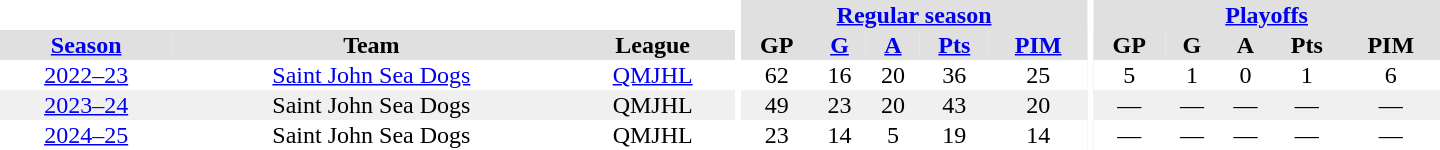<table border="0" cellpadding="1" cellspacing="0" style="text-align:center; width:60em;">
<tr bgcolor="#e0e0e0">
<th colspan="3" bgcolor="#ffffff"></th>
<th rowspan="99" bgcolor="#ffffff"></th>
<th colspan="5"><a href='#'>Regular season</a></th>
<th rowspan="99" bgcolor="#ffffff"></th>
<th colspan="5"><a href='#'>Playoffs</a></th>
</tr>
<tr bgcolor="#e0e0e0">
<th><a href='#'>Season</a></th>
<th>Team</th>
<th>League</th>
<th>GP</th>
<th><a href='#'>G</a></th>
<th><a href='#'>A</a></th>
<th><a href='#'>Pts</a></th>
<th><a href='#'>PIM</a></th>
<th>GP</th>
<th>G</th>
<th>A</th>
<th>Pts</th>
<th>PIM</th>
</tr>
<tr>
<td><a href='#'>2022–23</a></td>
<td><a href='#'>Saint John Sea Dogs</a></td>
<td><a href='#'>QMJHL</a></td>
<td>62</td>
<td>16</td>
<td>20</td>
<td>36</td>
<td>25</td>
<td>5</td>
<td>1</td>
<td>0</td>
<td>1</td>
<td>6</td>
</tr>
<tr bgcolor="#f0f0f0">
<td><a href='#'>2023–24</a></td>
<td>Saint John Sea Dogs</td>
<td>QMJHL</td>
<td>49</td>
<td>23</td>
<td>20</td>
<td>43</td>
<td>20</td>
<td>—</td>
<td>—</td>
<td>—</td>
<td>—</td>
<td>—</td>
</tr>
<tr>
<td><a href='#'>2024–25</a></td>
<td>Saint John Sea Dogs</td>
<td>QMJHL</td>
<td>23</td>
<td>14</td>
<td>5</td>
<td>19</td>
<td>14</td>
<td>—</td>
<td>—</td>
<td>—</td>
<td>—</td>
<td>—</td>
</tr>
</table>
